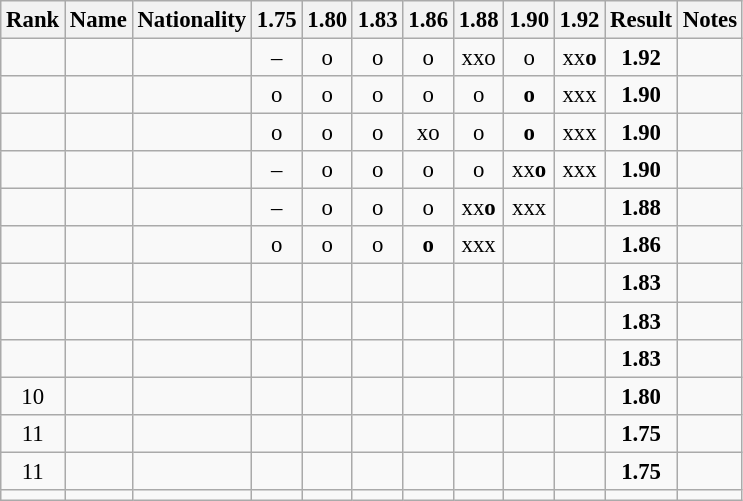<table class="wikitable sortable" style=" text-align:center;font-size:95%">
<tr>
<th>Rank</th>
<th>Name</th>
<th>Nationality</th>
<th>1.75</th>
<th>1.80</th>
<th>1.83</th>
<th>1.86</th>
<th>1.88</th>
<th>1.90</th>
<th>1.92</th>
<th>Result</th>
<th>Notes</th>
</tr>
<tr>
<td></td>
<td align=left></td>
<td align=left></td>
<td>–</td>
<td>o</td>
<td>o</td>
<td>o</td>
<td>xxo</td>
<td>o</td>
<td>xx<strong>o</strong></td>
<td><strong>1.92</strong></td>
<td></td>
</tr>
<tr>
<td></td>
<td align=left></td>
<td align=left></td>
<td>o</td>
<td>o</td>
<td>o</td>
<td>o</td>
<td>o</td>
<td><strong>o</strong></td>
<td>xxx</td>
<td><strong>1.90</strong></td>
<td></td>
</tr>
<tr>
<td></td>
<td align=left></td>
<td align=left></td>
<td>o</td>
<td>o</td>
<td>o</td>
<td>xo</td>
<td>o</td>
<td><strong>o</strong></td>
<td>xxx</td>
<td><strong>1.90</strong></td>
<td></td>
</tr>
<tr>
<td></td>
<td align=left></td>
<td align=left></td>
<td>–</td>
<td>o</td>
<td>o</td>
<td>o</td>
<td>o</td>
<td>xx<strong>o</strong></td>
<td>xxx</td>
<td><strong>1.90</strong></td>
<td></td>
</tr>
<tr>
<td></td>
<td align=left></td>
<td align=left></td>
<td>–</td>
<td>o</td>
<td>o</td>
<td>o</td>
<td>xx<strong>o</strong></td>
<td>xxx</td>
<td></td>
<td><strong>1.88</strong></td>
<td></td>
</tr>
<tr>
<td></td>
<td align=left></td>
<td align=left></td>
<td>o</td>
<td>o</td>
<td>o</td>
<td><strong>o</strong></td>
<td>xxx</td>
<td></td>
<td></td>
<td><strong>1.86</strong></td>
<td></td>
</tr>
<tr>
<td></td>
<td align=left></td>
<td align=left></td>
<td></td>
<td></td>
<td></td>
<td></td>
<td></td>
<td></td>
<td></td>
<td><strong>1.83</strong></td>
<td></td>
</tr>
<tr>
<td></td>
<td align=left></td>
<td align=left></td>
<td></td>
<td></td>
<td></td>
<td></td>
<td></td>
<td></td>
<td></td>
<td><strong>1.83</strong></td>
<td></td>
</tr>
<tr>
<td></td>
<td align=left></td>
<td align=left></td>
<td></td>
<td></td>
<td></td>
<td></td>
<td></td>
<td></td>
<td></td>
<td><strong>1.83</strong></td>
<td></td>
</tr>
<tr>
<td>10</td>
<td align=left></td>
<td align=left></td>
<td></td>
<td></td>
<td></td>
<td></td>
<td></td>
<td></td>
<td></td>
<td><strong>1.80</strong></td>
<td></td>
</tr>
<tr>
<td>11</td>
<td align=left></td>
<td align=left></td>
<td></td>
<td></td>
<td></td>
<td></td>
<td></td>
<td></td>
<td></td>
<td><strong>1.75</strong></td>
<td></td>
</tr>
<tr>
<td>11</td>
<td align=left></td>
<td align=left></td>
<td></td>
<td></td>
<td></td>
<td></td>
<td></td>
<td></td>
<td></td>
<td><strong>1.75</strong></td>
<td></td>
</tr>
<tr>
<td></td>
<td align=left></td>
<td align=left></td>
<td></td>
<td></td>
<td></td>
<td></td>
<td></td>
<td></td>
<td></td>
<td><strong></strong></td>
<td></td>
</tr>
</table>
